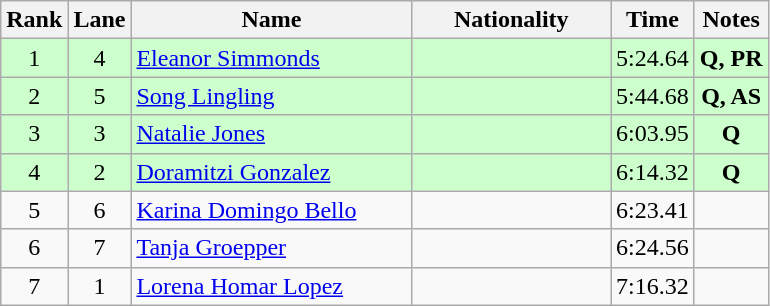<table class="wikitable sortable" style="text-align:center">
<tr>
<th>Rank</th>
<th>Lane</th>
<th style="width:180px">Name</th>
<th style="width:125px">Nationality</th>
<th>Time</th>
<th>Notes</th>
</tr>
<tr style="background:#cfc;">
<td>1</td>
<td>4</td>
<td style="text-align:left;"><a href='#'>Eleanor Simmonds</a></td>
<td style="text-align:left;"></td>
<td>5:24.64</td>
<td><strong>Q, PR</strong></td>
</tr>
<tr style="background:#cfc;">
<td>2</td>
<td>5</td>
<td style="text-align:left;"><a href='#'>Song Lingling</a></td>
<td style="text-align:left;"></td>
<td>5:44.68</td>
<td><strong>Q, AS</strong></td>
</tr>
<tr style="background:#cfc;">
<td>3</td>
<td>3</td>
<td style="text-align:left;"><a href='#'>Natalie Jones</a></td>
<td style="text-align:left;"></td>
<td>6:03.95</td>
<td><strong>Q</strong></td>
</tr>
<tr style="background:#cfc;">
<td>4</td>
<td>2</td>
<td style="text-align:left;"><a href='#'>Doramitzi Gonzalez</a></td>
<td style="text-align:left;"></td>
<td>6:14.32</td>
<td><strong>Q</strong></td>
</tr>
<tr>
<td>5</td>
<td>6</td>
<td style="text-align:left;"><a href='#'>Karina Domingo Bello</a></td>
<td style="text-align:left;"></td>
<td>6:23.41</td>
<td></td>
</tr>
<tr>
<td>6</td>
<td>7</td>
<td style="text-align:left;"><a href='#'>Tanja Groepper</a></td>
<td style="text-align:left;"></td>
<td>6:24.56</td>
<td></td>
</tr>
<tr>
<td>7</td>
<td>1</td>
<td style="text-align:left;"><a href='#'>Lorena Homar Lopez</a></td>
<td style="text-align:left;"></td>
<td>7:16.32</td>
<td></td>
</tr>
</table>
